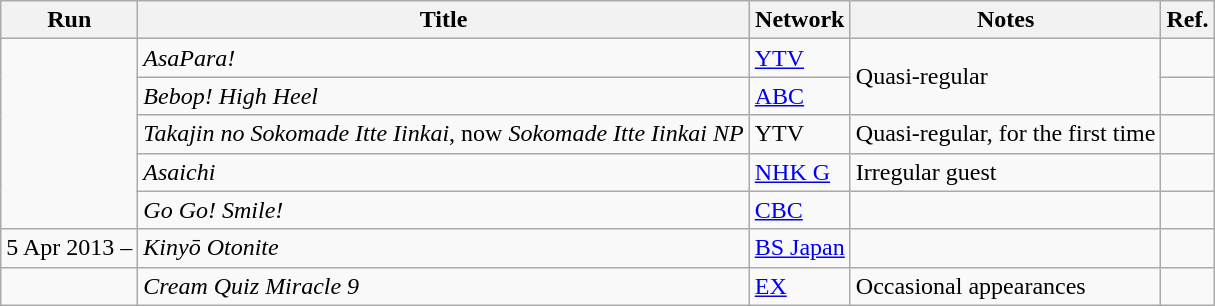<table class="wikitable">
<tr>
<th>Run</th>
<th>Title</th>
<th>Network</th>
<th>Notes</th>
<th>Ref.</th>
</tr>
<tr>
<td rowspan="5"></td>
<td><em>AsaPara!</em></td>
<td><a href='#'>YTV</a></td>
<td rowspan="2">Quasi-regular</td>
<td></td>
</tr>
<tr>
<td><em>Bebop! High Heel</em></td>
<td><a href='#'>ABC</a></td>
<td></td>
</tr>
<tr>
<td><em>Takajin no Sokomade Itte Iinkai</em>, now <em>Sokomade Itte Iinkai NP</em></td>
<td>YTV</td>
<td>Quasi-regular, for the first time</td>
<td></td>
</tr>
<tr>
<td><em>Asaichi</em></td>
<td><a href='#'>NHK G</a></td>
<td>Irregular guest</td>
<td></td>
</tr>
<tr>
<td><em>Go Go! Smile!</em></td>
<td><a href='#'>CBC</a></td>
<td></td>
<td></td>
</tr>
<tr>
<td>5 Apr 2013 –</td>
<td><em>Kinyō Otonite</em></td>
<td><a href='#'>BS Japan</a></td>
<td></td>
<td></td>
</tr>
<tr>
<td></td>
<td><em>Cream Quiz Miracle 9</em></td>
<td><a href='#'>EX</a></td>
<td>Occasional appearances</td>
<td></td>
</tr>
</table>
